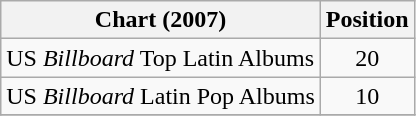<table class="wikitable sortable">
<tr>
<th>Chart (2007)</th>
<th>Position</th>
</tr>
<tr>
<td>US <em>Billboard</em> Top Latin Albums</td>
<td style="text-align:center;">20</td>
</tr>
<tr>
<td>US <em>Billboard</em> Latin Pop Albums</td>
<td style="text-align:center;">10</td>
</tr>
<tr>
</tr>
</table>
